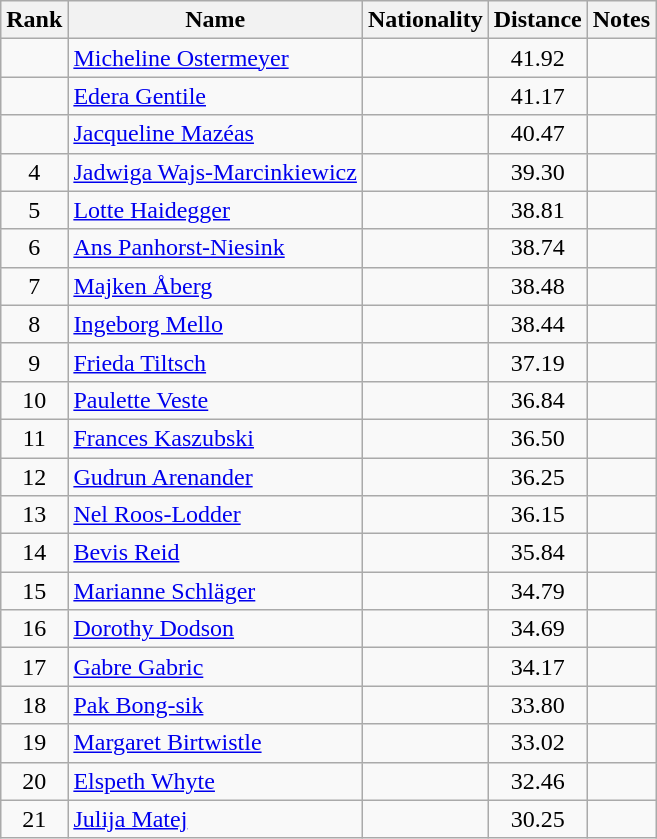<table class="wikitable sortable" style="text-align:center">
<tr>
<th>Rank</th>
<th>Name</th>
<th>Nationality</th>
<th>Distance</th>
<th>Notes</th>
</tr>
<tr>
<td></td>
<td align=left><a href='#'>Micheline Ostermeyer</a></td>
<td align=left></td>
<td>41.92</td>
<td></td>
</tr>
<tr>
<td></td>
<td align=left><a href='#'>Edera Gentile</a></td>
<td align=left></td>
<td>41.17</td>
<td></td>
</tr>
<tr>
<td></td>
<td align=left><a href='#'>Jacqueline Mazéas</a></td>
<td align=left></td>
<td>40.47</td>
<td></td>
</tr>
<tr>
<td>4</td>
<td align=left><a href='#'>Jadwiga Wajs-Marcinkiewicz</a></td>
<td align=left></td>
<td>39.30</td>
<td></td>
</tr>
<tr>
<td>5</td>
<td align=left><a href='#'>Lotte Haidegger</a></td>
<td align=left></td>
<td>38.81</td>
<td><strong> </strong></td>
</tr>
<tr>
<td>6</td>
<td align=left><a href='#'>Ans Panhorst-Niesink</a></td>
<td align=left></td>
<td>38.74</td>
<td></td>
</tr>
<tr>
<td>7</td>
<td align=left><a href='#'>Majken Åberg</a></td>
<td align=left></td>
<td>38.48</td>
<td></td>
</tr>
<tr>
<td>8</td>
<td align=left><a href='#'>Ingeborg Mello</a></td>
<td align=left></td>
<td>38.44</td>
<td></td>
</tr>
<tr>
<td>9</td>
<td align=left><a href='#'>Frieda Tiltsch</a></td>
<td align=left></td>
<td>37.19</td>
<td></td>
</tr>
<tr>
<td>10</td>
<td align=left><a href='#'>Paulette Veste</a></td>
<td align=left></td>
<td>36.84</td>
<td></td>
</tr>
<tr>
<td>11</td>
<td align=left><a href='#'>Frances Kaszubski</a></td>
<td align=left></td>
<td>36.50</td>
<td></td>
</tr>
<tr>
<td>12</td>
<td align=left><a href='#'>Gudrun Arenander</a></td>
<td align=left></td>
<td>36.25</td>
<td></td>
</tr>
<tr>
<td>13</td>
<td align=left><a href='#'>Nel Roos-Lodder</a></td>
<td align=left></td>
<td>36.15</td>
<td></td>
</tr>
<tr>
<td>14</td>
<td align=left><a href='#'>Bevis Reid</a></td>
<td align=left></td>
<td>35.84</td>
<td></td>
</tr>
<tr>
<td>15</td>
<td align=left><a href='#'>Marianne Schläger</a></td>
<td align=left></td>
<td>34.79</td>
<td></td>
</tr>
<tr>
<td>16</td>
<td align=left><a href='#'>Dorothy Dodson</a></td>
<td align=left></td>
<td>34.69</td>
<td></td>
</tr>
<tr>
<td>17</td>
<td align=left><a href='#'>Gabre Gabric</a></td>
<td align=left></td>
<td>34.17</td>
<td></td>
</tr>
<tr>
<td>18</td>
<td align=left><a href='#'>Pak Bong-sik</a></td>
<td align=left></td>
<td>33.80</td>
<td></td>
</tr>
<tr>
<td>19</td>
<td align=left><a href='#'>Margaret Birtwistle</a></td>
<td align=left></td>
<td>33.02</td>
<td></td>
</tr>
<tr>
<td>20</td>
<td align=left><a href='#'>Elspeth Whyte</a></td>
<td align=left></td>
<td>32.46</td>
<td></td>
</tr>
<tr>
<td>21</td>
<td align=left><a href='#'>Julija Matej</a></td>
<td align=left></td>
<td>30.25</td>
<td></td>
</tr>
</table>
